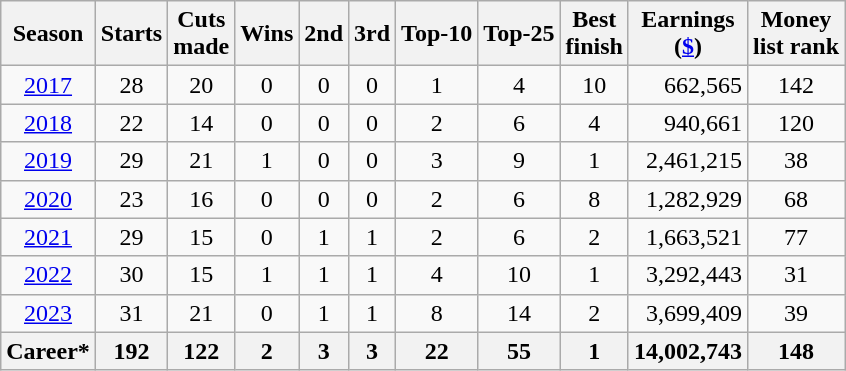<table class="wikitable" style="text-align:center">
<tr>
<th>Season</th>
<th>Starts</th>
<th>Cuts<br>made</th>
<th>Wins</th>
<th>2nd</th>
<th>3rd</th>
<th>Top-10</th>
<th>Top-25</th>
<th>Best<br>finish</th>
<th>Earnings<br>(<a href='#'>$</a>)</th>
<th>Money<br>list rank</th>
</tr>
<tr>
<td><a href='#'>2017</a></td>
<td>28</td>
<td>20</td>
<td>0</td>
<td>0</td>
<td>0</td>
<td>1</td>
<td>4</td>
<td>10</td>
<td style="text-align:right;">662,565</td>
<td>142</td>
</tr>
<tr>
<td><a href='#'>2018</a></td>
<td>22</td>
<td>14</td>
<td>0</td>
<td>0</td>
<td>0</td>
<td>2</td>
<td>6</td>
<td>4</td>
<td style="text-align:right;">940,661</td>
<td>120</td>
</tr>
<tr>
<td><a href='#'>2019</a></td>
<td>29</td>
<td>21</td>
<td>1</td>
<td>0</td>
<td>0</td>
<td>3</td>
<td>9</td>
<td>1</td>
<td style="text-align:right;">2,461,215</td>
<td>38</td>
</tr>
<tr>
<td><a href='#'>2020</a></td>
<td>23</td>
<td>16</td>
<td>0</td>
<td>0</td>
<td>0</td>
<td>2</td>
<td>6</td>
<td>8</td>
<td style="text-align:right;">1,282,929</td>
<td>68</td>
</tr>
<tr>
<td><a href='#'>2021</a></td>
<td>29</td>
<td>15</td>
<td>0</td>
<td>1</td>
<td>1</td>
<td>2</td>
<td>6</td>
<td>2</td>
<td style="text-align:right;">1,663,521</td>
<td>77</td>
</tr>
<tr>
<td><a href='#'>2022</a></td>
<td>30</td>
<td>15</td>
<td>1</td>
<td>1</td>
<td>1</td>
<td>4</td>
<td>10</td>
<td>1</td>
<td style="text-align:right;">3,292,443</td>
<td>31</td>
</tr>
<tr>
<td><a href='#'>2023</a></td>
<td>31</td>
<td>21</td>
<td>0</td>
<td>1</td>
<td>1</td>
<td>8</td>
<td>14</td>
<td>2</td>
<td style="text-align:right;">3,699,409</td>
<td>39</td>
</tr>
<tr>
<th>Career*</th>
<th>192</th>
<th>122</th>
<th>2</th>
<th>3</th>
<th>3</th>
<th>22</th>
<th>55</th>
<th>1</th>
<th style="text-align:right;">14,002,743</th>
<th>148</th>
</tr>
</table>
